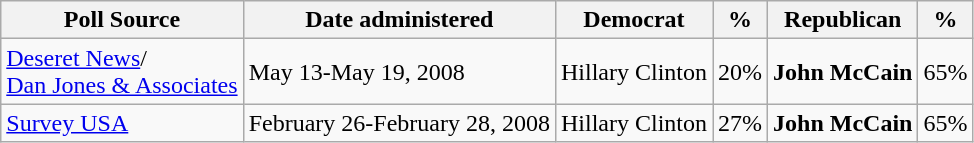<table class="wikitable">
<tr valign=bottom>
<th>Poll Source</th>
<th>Date administered</th>
<th>Democrat</th>
<th>%</th>
<th>Republican</th>
<th>%</th>
</tr>
<tr>
<td><a href='#'>Deseret News</a>/<a href='#'><br>Dan Jones & Associates</a></td>
<td>May 13-May 19, 2008</td>
<td>Hillary Clinton</td>
<td>20%</td>
<td><strong>John McCain</strong></td>
<td>65%</td>
</tr>
<tr>
<td><a href='#'>Survey USA</a></td>
<td>February 26-February 28, 2008</td>
<td>Hillary Clinton</td>
<td>27%</td>
<td><strong>John McCain</strong></td>
<td>65%</td>
</tr>
</table>
